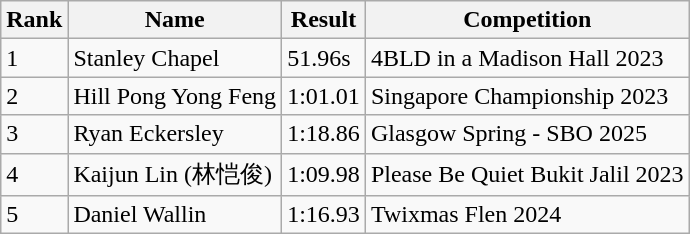<table class="wikitable">
<tr>
<th>Rank</th>
<th>Name</th>
<th>Result</th>
<th>Competition</th>
</tr>
<tr>
<td>1</td>
<td> Stanley Chapel</td>
<td>51.96s</td>
<td> 4BLD in a Madison Hall 2023</td>
</tr>
<tr>
<td>2</td>
<td> Hill Pong Yong Feng</td>
<td>1:01.01</td>
<td> Singapore Championship 2023</td>
</tr>
<tr>
<td>3</td>
<td> Ryan Eckersley</td>
<td>1:18.86</td>
<td>  Glasgow Spring - SBO 2025</td>
</tr>
<tr>
<td>4</td>
<td> Kaijun Lin (林恺俊)</td>
<td>1:09.98</td>
<td> Please Be Quiet Bukit Jalil 2023</td>
</tr>
<tr>
<td>5</td>
<td> Daniel Wallin</td>
<td>1:16.93</td>
<td> Twixmas Flen 2024</td>
</tr>
</table>
